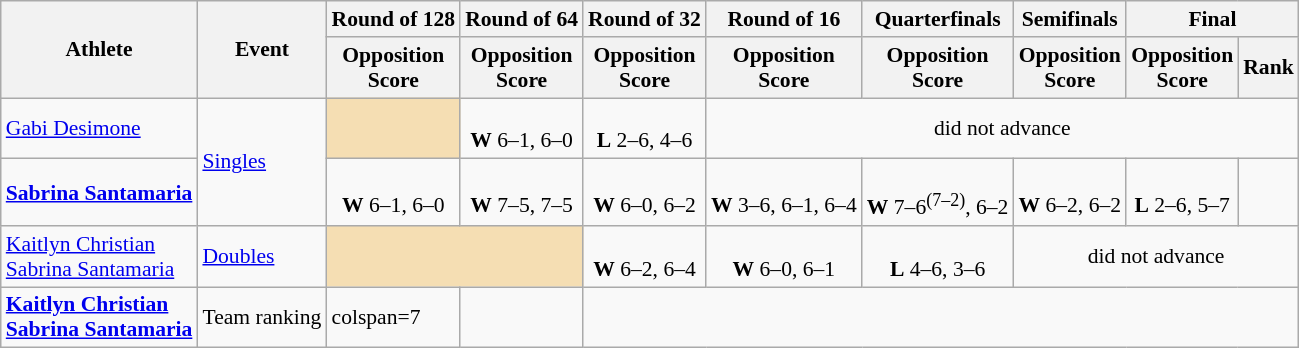<table class="wikitable" border="1" style="font-size:90%">
<tr>
<th rowspan=2>Athlete</th>
<th rowspan=2>Event</th>
<th>Round of 128</th>
<th>Round of 64</th>
<th>Round of 32</th>
<th>Round of 16</th>
<th>Quarterfinals</th>
<th>Semifinals</th>
<th colspan=2>Final</th>
</tr>
<tr>
<th>Opposition<br>Score</th>
<th>Opposition<br>Score</th>
<th>Opposition<br>Score</th>
<th>Opposition<br>Score</th>
<th>Opposition<br>Score</th>
<th>Opposition<br>Score</th>
<th>Opposition<br>Score</th>
<th>Rank</th>
</tr>
<tr>
<td><a href='#'>Gabi Desimone</a></td>
<td rowspan=2><a href='#'>Singles</a></td>
<td colspan=1 bgcolor=wheat></td>
<td align=center><br><strong>W</strong> 6–1, 6–0</td>
<td align=center><br><strong>L</strong> 2–6, 4–6</td>
<td align=center colspan=5>did not advance</td>
</tr>
<tr>
<td><strong><a href='#'>Sabrina Santamaria</a></strong></td>
<td align=center><br><strong>W</strong> 6–1, 6–0</td>
<td align=center><br><strong>W</strong> 7–5, 7–5</td>
<td align=center><br><strong>W</strong> 6–0, 6–2</td>
<td align=center><br><strong>W</strong> 3–6, 6–1, 6–4</td>
<td align=center><br><strong>W</strong> 7–6<sup>(7–2)</sup>, 6–2</td>
<td align=center><br><strong>W</strong> 6–2, 6–2</td>
<td align=center><br><strong>L</strong> 2–6, 5–7</td>
<td align=center></td>
</tr>
<tr>
<td><a href='#'>Kaitlyn Christian</a> <br> <a href='#'>Sabrina Santamaria</a></td>
<td><a href='#'>Doubles</a></td>
<td colspan=2 bgcolor=wheat></td>
<td align=center><br><strong>W</strong> 6–2, 6–4</td>
<td align=center><br><strong>W</strong> 6–0, 6–1</td>
<td align=center><br><strong>L</strong> 4–6, 3–6</td>
<td align=center colspan=3>did not advance</td>
</tr>
<tr>
<td><strong><a href='#'>Kaitlyn Christian</a> <br> <a href='#'>Sabrina Santamaria</a></strong></td>
<td>Team ranking</td>
<td>colspan=7 </td>
<td align=center></td>
</tr>
</table>
